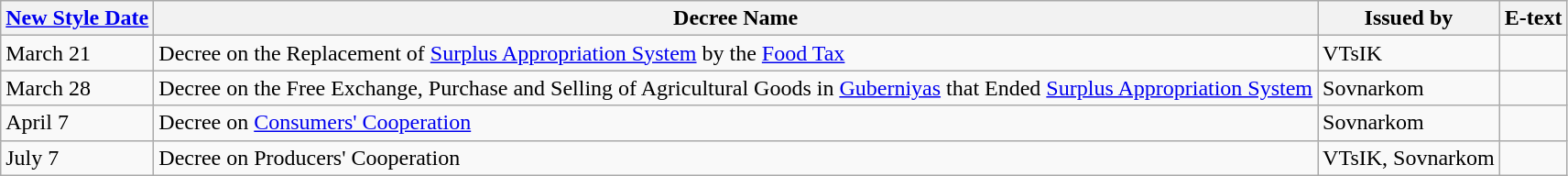<table class="wikitable">
<tr>
<th><a href='#'>New Style Date</a></th>
<th>Decree Name</th>
<th>Issued by</th>
<th>E-text</th>
</tr>
<tr>
<td>March 21</td>
<td>Decree on the Replacement of <a href='#'>Surplus Appropriation System</a> by the <a href='#'>Food Tax</a></td>
<td>VTsIK</td>
<td></td>
</tr>
<tr>
<td>March 28</td>
<td>Decree on the Free Exchange, Purchase and Selling of Agricultural Goods in <a href='#'>Guberniyas</a> that Ended <a href='#'>Surplus Appropriation System</a></td>
<td>Sovnarkom</td>
<td></td>
</tr>
<tr>
<td>April 7</td>
<td>Decree on <a href='#'>Consumers' Cooperation</a></td>
<td>Sovnarkom</td>
<td></td>
</tr>
<tr>
<td>July 7</td>
<td>Decree on Producers' Cooperation</td>
<td>VTsIK, Sovnarkom</td>
<td></td>
</tr>
</table>
